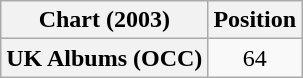<table class="wikitable plainrowheaders" style="text-align:center">
<tr>
<th scope="col">Chart (2003)</th>
<th scope="col">Position</th>
</tr>
<tr>
<th scope="row">UK Albums (OCC)</th>
<td>64</td>
</tr>
</table>
